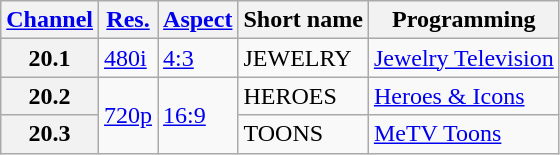<table class="wikitable">
<tr>
<th scope = "col"><a href='#'>Channel</a></th>
<th scope = "col"><a href='#'>Res.</a></th>
<th scope = "col"><a href='#'>Aspect</a></th>
<th scope = "col">Short name</th>
<th scope = "col">Programming</th>
</tr>
<tr>
<th scope = "row">20.1</th>
<td><a href='#'>480i</a></td>
<td><a href='#'>4:3</a></td>
<td>JEWELRY</td>
<td><a href='#'>Jewelry Television</a></td>
</tr>
<tr>
<th scope = "row">20.2</th>
<td rowspan=2><a href='#'>720p</a></td>
<td rowspan=2><a href='#'>16:9</a></td>
<td>HEROES</td>
<td><a href='#'>Heroes & Icons</a></td>
</tr>
<tr>
<th scope = "row">20.3</th>
<td>TOONS</td>
<td><a href='#'>MeTV Toons</a></td>
</tr>
</table>
